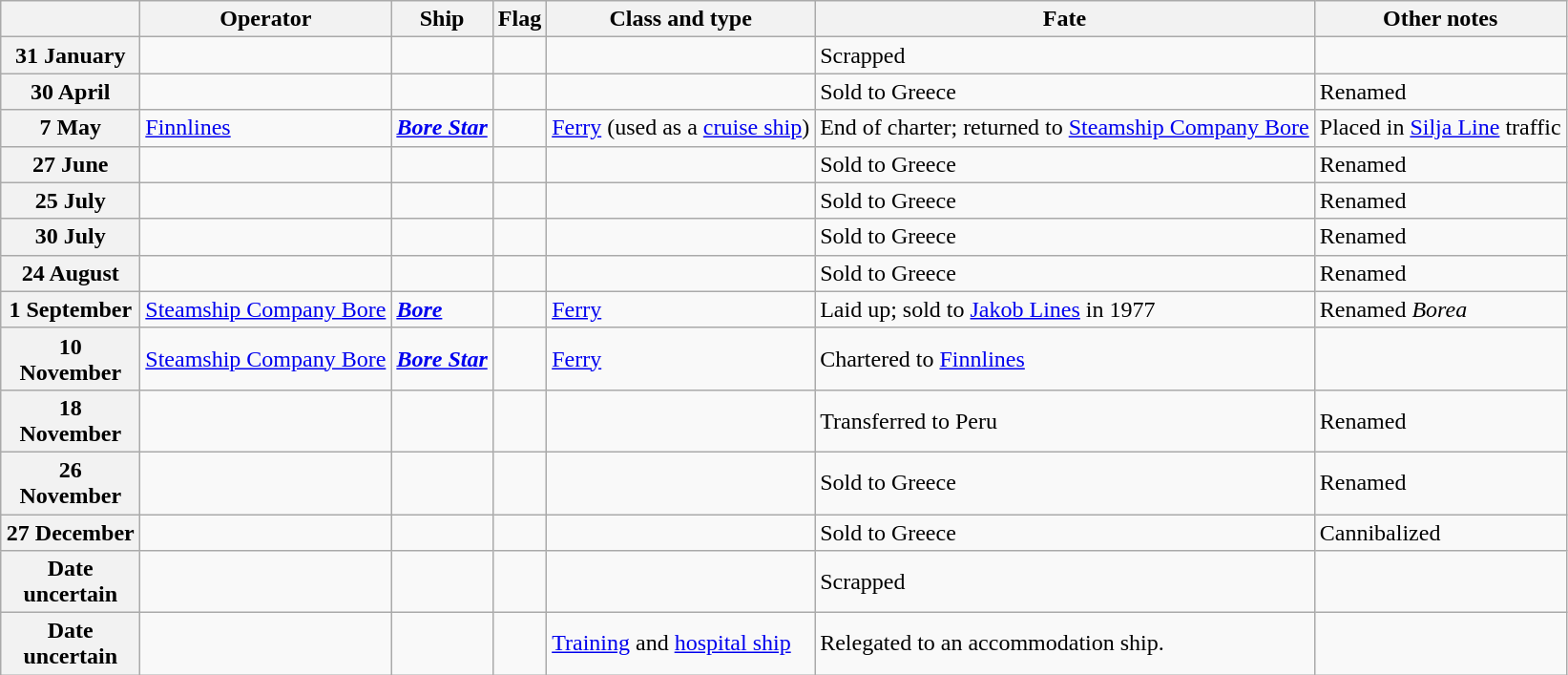<table Class="wikitable">
<tr>
<th width="90"></th>
<th>Operator</th>
<th>Ship</th>
<th>Flag</th>
<th>Class and type</th>
<th>Fate</th>
<th>Other notes</th>
</tr>
<tr ---->
<th>31 January</th>
<td></td>
<td><strong></strong></td>
<td></td>
<td></td>
<td>Scrapped</td>
<td></td>
</tr>
<tr ---->
<th>30 April</th>
<td></td>
<td><strong></strong></td>
<td></td>
<td></td>
<td>Sold to Greece</td>
<td>Renamed </td>
</tr>
<tr ---->
<th>7 May</th>
<td><a href='#'>Finnlines</a></td>
<td><strong><a href='#'><em>Bore Star</em></a></strong></td>
<td></td>
<td><a href='#'>Ferry</a> (used as a <a href='#'>cruise ship</a>)</td>
<td>End of charter; returned to <a href='#'>Steamship Company Bore</a></td>
<td>Placed in <a href='#'>Silja Line</a> traffic</td>
</tr>
<tr ---->
<th>27 June</th>
<td></td>
<td><strong></strong></td>
<td></td>
<td></td>
<td>Sold to Greece</td>
<td>Renamed </td>
</tr>
<tr ---->
<th>25 July</th>
<td></td>
<td><strong></strong></td>
<td></td>
<td></td>
<td>Sold to Greece</td>
<td>Renamed </td>
</tr>
<tr ---->
<th>30 July</th>
<td></td>
<td><strong></strong></td>
<td></td>
<td></td>
<td>Sold to Greece</td>
<td>Renamed </td>
</tr>
<tr ---->
<th>24 August</th>
<td></td>
<td><strong></strong></td>
<td></td>
<td></td>
<td>Sold to Greece</td>
<td>Renamed </td>
</tr>
<tr ---->
<th>1 September</th>
<td><a href='#'>Steamship Company Bore</a></td>
<td><strong><a href='#'><em>Bore</em></a></strong></td>
<td></td>
<td><a href='#'>Ferry</a></td>
<td>Laid up; sold to <a href='#'>Jakob Lines</a> in 1977</td>
<td>Renamed <em>Borea</em></td>
</tr>
<tr ---->
<th>10 November</th>
<td><a href='#'>Steamship Company Bore</a></td>
<td><strong><a href='#'><em>Bore Star</em></a></strong></td>
<td></td>
<td><a href='#'>Ferry</a></td>
<td>Chartered to <a href='#'>Finnlines</a></td>
<td></td>
</tr>
<tr ---->
<th>18 November</th>
<td></td>
<td><strong></strong></td>
<td></td>
<td></td>
<td>Transferred to Peru</td>
<td>Renamed </td>
</tr>
<tr ---->
<th>26 November</th>
<td></td>
<td><strong></strong></td>
<td></td>
<td></td>
<td>Sold to Greece</td>
<td>Renamed </td>
</tr>
<tr ---->
<th>27 December</th>
<td></td>
<td><strong></strong></td>
<td></td>
<td></td>
<td>Sold to Greece</td>
<td>Cannibalized</td>
</tr>
<tr ---->
<th>Date uncertain</th>
<td></td>
<td><strong></strong></td>
<td></td>
<td></td>
<td>Scrapped</td>
<td></td>
</tr>
<tr ---->
<th>Date uncertain</th>
<td></td>
<td><strong></strong></td>
<td></td>
<td><a href='#'>Training</a> and <a href='#'>hospital ship</a></td>
<td>Relegated to an accommodation ship.</td>
<td></td>
</tr>
</table>
